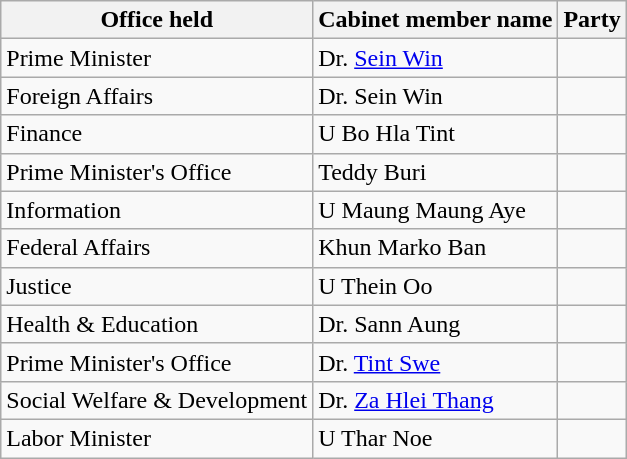<table class="wikitable">
<tr>
<th>Office held</th>
<th>Cabinet member name</th>
<th colspan=2>Party</th>
</tr>
<tr>
<td>Prime Minister</td>
<td>Dr. <a href='#'>Sein Win</a></td>
<td></td>
</tr>
<tr>
<td>Foreign Affairs</td>
<td>Dr. Sein Win</td>
<td></td>
</tr>
<tr>
<td>Finance</td>
<td>U Bo Hla Tint</td>
<td></td>
</tr>
<tr>
<td>Prime Minister's Office</td>
<td>Teddy Buri</td>
<td></td>
</tr>
<tr>
<td>Information</td>
<td>U Maung Maung Aye</td>
<td></td>
</tr>
<tr>
<td>Federal Affairs</td>
<td>Khun Marko Ban</td>
<td></td>
</tr>
<tr>
<td>Justice</td>
<td>U Thein Oo</td>
<td></td>
</tr>
<tr>
<td>Health & Education</td>
<td>Dr. Sann Aung</td>
<td></td>
</tr>
<tr>
<td>Prime Minister's Office</td>
<td>Dr. <a href='#'>Tint Swe</a></td>
<td></td>
</tr>
<tr>
<td>Social Welfare & Development</td>
<td>Dr. <a href='#'>Za Hlei Thang</a></td>
<td></td>
</tr>
<tr>
<td>Labor Minister</td>
<td>U Thar Noe</td>
<td></td>
</tr>
</table>
